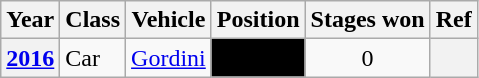<table class="wikitable">
<tr>
<th>Year</th>
<th>Class</th>
<th>Vehicle</th>
<th>Position</th>
<th>Stages won</th>
<th>Ref</th>
</tr>
<tr>
<th><a href='#'>2016</a></th>
<td>Car</td>
<td><a href='#'>Gordini</a></td>
<td style="text-align:center; background:black;"><span>DSQ</span></td>
<td align=center>0</td>
<th></th>
</tr>
</table>
